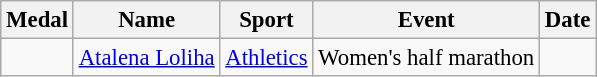<table class="wikitable sortable" style="font-size:95%">
<tr>
<th>Medal</th>
<th>Name</th>
<th>Sport</th>
<th>Event</th>
<th>Date</th>
</tr>
<tr>
<td></td>
<td><a href='#'>Atalena Loliha</a></td>
<td><a href='#'>Athletics</a></td>
<td>Women's half marathon</td>
<td></td>
</tr>
</table>
